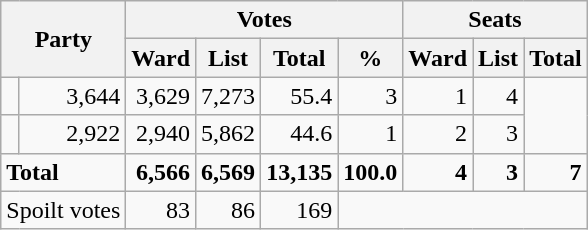<table class=wikitable style="text-align:right">
<tr>
<th rowspan="2" colspan="2">Party</th>
<th colspan="4" align="center">Votes</th>
<th colspan="3" align="center">Seats</th>
</tr>
<tr>
<th>Ward</th>
<th>List</th>
<th>Total</th>
<th>%</th>
<th>Ward</th>
<th>List</th>
<th>Total</th>
</tr>
<tr>
<td></td>
<td>3,644</td>
<td>3,629</td>
<td>7,273</td>
<td>55.4</td>
<td>3</td>
<td>1</td>
<td>4</td>
</tr>
<tr>
<td></td>
<td>2,922</td>
<td>2,940</td>
<td>5,862</td>
<td>44.6</td>
<td>1</td>
<td>2</td>
<td>3</td>
</tr>
<tr>
<td colspan="2" style="text-align:left"><strong>Total</strong></td>
<td><strong>6,566</strong></td>
<td><strong>6,569</strong></td>
<td><strong>13,135</strong></td>
<td><strong>100.0</strong></td>
<td><strong>4</strong></td>
<td><strong>3</strong></td>
<td><strong>7</strong></td>
</tr>
<tr>
<td colspan="2" style="text-align:left">Spoilt votes</td>
<td>83</td>
<td>86</td>
<td>169</td>
</tr>
</table>
